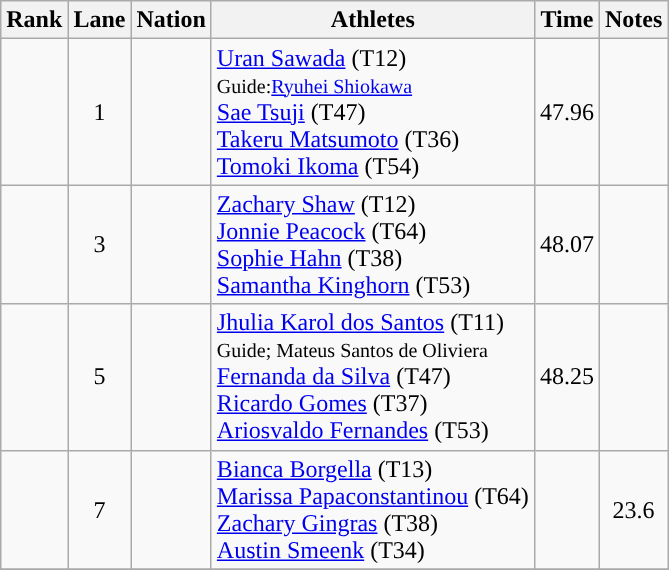<table class="wikitable sortable" style="text-align:center">
<tr>
<th>Rank</th>
<th>Lane</th>
<th>Nation</th>
<th>Athletes</th>
<th>Time</th>
<th>Notes</th>
</tr>
<tr>
<td></td>
<td>1</td>
<td align=left></td>
<td align=left><a href='#'>Uran Sawada</a> (T12)<br><small>Guide:<a href='#'>Ryuhei Shiokawa</a> </small><br><a href='#'>Sae Tsuji</a> (T47)<br><a href='#'>Takeru Matsumoto</a> (T36)<br><a href='#'>Tomoki Ikoma</a> (T54)</td>
<td>47.96</td>
<td></td>
</tr>
<tr>
<td></td>
<td>3</td>
<td align=left></td>
<td align=left><a href='#'>Zachary Shaw</a> (T12)<br><a href='#'>Jonnie Peacock</a> (T64)<br><a href='#'>Sophie Hahn</a> (T38)<br><a href='#'>Samantha Kinghorn</a> (T53)</td>
<td>48.07</td>
<td></td>
</tr>
<tr>
<td></td>
<td>5</td>
<td align=left></td>
<td align=left><a href='#'>Jhulia Karol dos Santos</a> (T11)<br><small>Guide; Mateus Santos de Oliviera</small><br><a href='#'>Fernanda da Silva</a> (T47)<br><a href='#'>Ricardo Gomes</a> (T37)<br><a href='#'>Ariosvaldo Fernandes</a> (T53)</td>
<td>48.25</td>
<td></td>
</tr>
<tr>
<td></td>
<td>7</td>
<td align=left></td>
<td align=left><a href='#'>Bianca Borgella</a> (T13)<br><a href='#'>Marissa Papaconstantinou</a> (T64)<br><a href='#'>Zachary Gingras</a> (T38)<br><a href='#'>Austin Smeenk</a> (T34)</td>
<td></td>
<td>23.6</td>
</tr>
<tr>
</tr>
</table>
